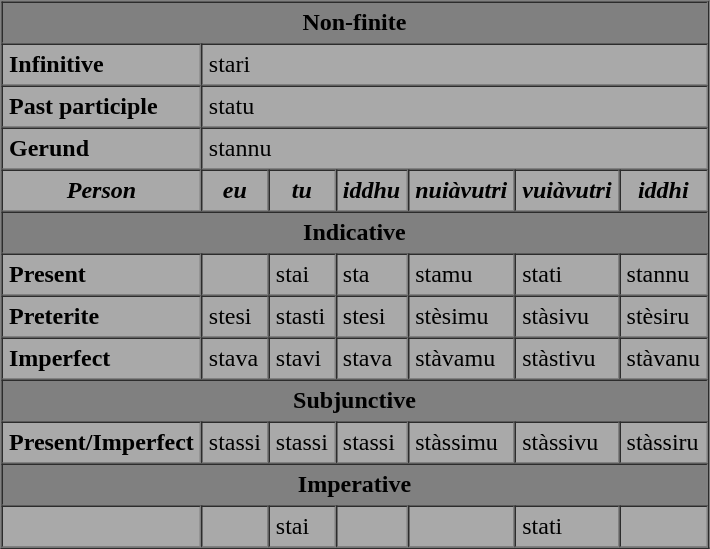<table border="1" cellpadding="4" cellspacing="0" style="background-color: darkgray;" style="font-size: 90%">
<tr>
<th bgcolor="gray" colspan="7">Non-finite</th>
</tr>
<tr>
<td><strong>Infinitive</strong></td>
<td colspan="6">stari</td>
</tr>
<tr>
<td><strong>Past participle</strong></td>
<td colspan="6">statu</td>
</tr>
<tr>
<td><strong>Gerund</strong></td>
<td colspan="6">stannu</td>
</tr>
<tr>
<th><em>Person</em></th>
<th><em>eu</em></th>
<th><em>tu</em></th>
<th><em>iddhu</em></th>
<th><em>nuiàvutri</em></th>
<th><em>vuiàvutri</em></th>
<th><em>iddhi</em></th>
</tr>
<tr>
<th bgcolor="gray" colspan="7">Indicative</th>
</tr>
<tr>
<td><strong>Present</strong></td>
<td></td>
<td>stai</td>
<td>sta</td>
<td>stamu</td>
<td>stati</td>
<td>stannu</td>
</tr>
<tr>
<td><strong>Preterite</strong></td>
<td>stesi</td>
<td>stasti</td>
<td>stesi</td>
<td>stèsimu</td>
<td>stàsivu</td>
<td>stèsiru</td>
</tr>
<tr>
<td><strong>Imperfect</strong></td>
<td>stava</td>
<td>stavi</td>
<td>stava</td>
<td>stàvamu</td>
<td>stàstivu</td>
<td>stàvanu</td>
</tr>
<tr>
<th bgcolor="gray" colspan="7">Subjunctive</th>
</tr>
<tr>
<td><strong>Present/Imperfect</strong></td>
<td>stassi</td>
<td>stassi</td>
<td>stassi</td>
<td>stàssimu</td>
<td>stàssivu</td>
<td>stàssiru</td>
</tr>
<tr>
<th bgcolor="gray" colspan="7">Imperative</th>
</tr>
<tr>
<td> </td>
<td> </td>
<td>stai</td>
<td> </td>
<td> </td>
<td>stati</td>
<td> </td>
</tr>
</table>
